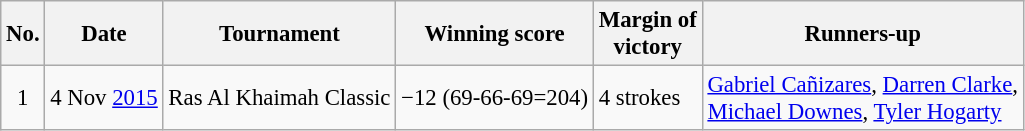<table class="wikitable" style="font-size:95%;">
<tr>
<th>No.</th>
<th>Date</th>
<th>Tournament</th>
<th>Winning score</th>
<th>Margin of<br>victory</th>
<th>Runners-up</th>
</tr>
<tr>
<td align=center>1</td>
<td align=right>4 Nov <a href='#'>2015</a></td>
<td>Ras Al Khaimah Classic</td>
<td>−12 (69-66-69=204)</td>
<td>4 strokes</td>
<td> <a href='#'>Gabriel Cañizares</a>,  <a href='#'>Darren Clarke</a>,<br> <a href='#'>Michael Downes</a>,  <a href='#'>Tyler Hogarty</a></td>
</tr>
</table>
